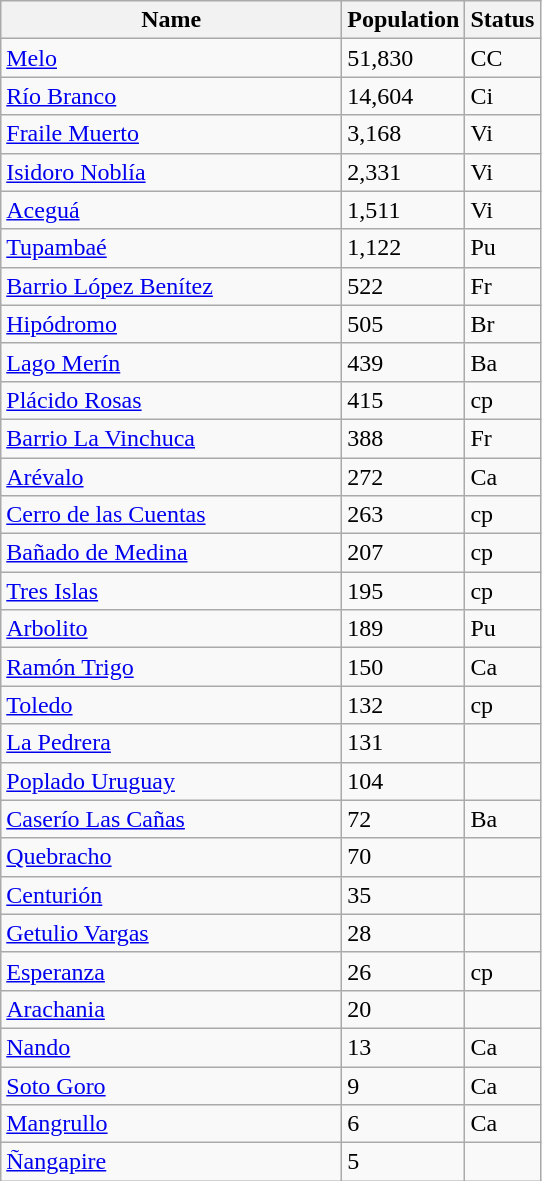<table class="wikitable sortable">
<tr>
<th style="width: 220px;">Name</th>
<th>Population</th>
<th class="unsortable">Status</th>
</tr>
<tr>
<td><a href='#'>Melo</a></td>
<td>51,830</td>
<td>CC</td>
</tr>
<tr>
<td><a href='#'>Río Branco</a></td>
<td>14,604</td>
<td>Ci</td>
</tr>
<tr>
<td><a href='#'>Fraile Muerto</a></td>
<td>3,168</td>
<td>Vi</td>
</tr>
<tr>
<td><a href='#'>Isidoro Noblía</a></td>
<td>2,331</td>
<td>Vi</td>
</tr>
<tr>
<td><a href='#'>Aceguá</a></td>
<td>1,511</td>
<td>Vi</td>
</tr>
<tr>
<td><a href='#'>Tupambaé</a></td>
<td>1,122</td>
<td>Pu</td>
</tr>
<tr>
<td><a href='#'>Barrio López Benítez</a></td>
<td>522</td>
<td>Fr</td>
</tr>
<tr>
<td><a href='#'>Hipódromo</a></td>
<td>505</td>
<td>Br</td>
</tr>
<tr>
<td><a href='#'>Lago Merín</a></td>
<td>439</td>
<td>Ba</td>
</tr>
<tr>
<td><a href='#'>Plácido Rosas</a></td>
<td>415</td>
<td>cp</td>
</tr>
<tr>
<td><a href='#'>Barrio La Vinchuca</a></td>
<td>388</td>
<td>Fr</td>
</tr>
<tr>
<td><a href='#'>Arévalo</a></td>
<td>272</td>
<td>Ca</td>
</tr>
<tr>
<td><a href='#'>Cerro de las Cuentas</a></td>
<td>263</td>
<td>cp</td>
</tr>
<tr>
<td><a href='#'>Bañado de Medina</a></td>
<td>207</td>
<td>cp</td>
</tr>
<tr>
<td><a href='#'>Tres Islas</a></td>
<td>195</td>
<td>cp</td>
</tr>
<tr>
<td><a href='#'>Arbolito</a></td>
<td>189</td>
<td>Pu</td>
</tr>
<tr>
<td><a href='#'>Ramón Trigo</a></td>
<td>150</td>
<td>Ca</td>
</tr>
<tr>
<td><a href='#'>Toledo</a></td>
<td>132</td>
<td>cp</td>
</tr>
<tr>
<td><a href='#'>La Pedrera</a></td>
<td>131</td>
<td></td>
</tr>
<tr>
<td><a href='#'>Poplado Uruguay</a></td>
<td>104</td>
<td></td>
</tr>
<tr>
<td><a href='#'>Caserío Las Cañas</a></td>
<td>72</td>
<td>Ba</td>
</tr>
<tr>
<td><a href='#'>Quebracho</a></td>
<td>70</td>
<td></td>
</tr>
<tr>
<td><a href='#'>Centurión</a></td>
<td>35</td>
<td></td>
</tr>
<tr>
<td><a href='#'>Getulio Vargas</a></td>
<td>28</td>
<td></td>
</tr>
<tr>
<td><a href='#'>Esperanza</a></td>
<td>26</td>
<td>cp</td>
</tr>
<tr>
<td><a href='#'>Arachania</a></td>
<td>20</td>
<td></td>
</tr>
<tr>
<td><a href='#'>Nando</a></td>
<td>13</td>
<td>Ca</td>
</tr>
<tr>
<td><a href='#'>Soto Goro</a></td>
<td>9</td>
<td>Ca</td>
</tr>
<tr>
<td><a href='#'>Mangrullo</a></td>
<td>6</td>
<td>Ca</td>
</tr>
<tr>
<td><a href='#'>Ñangapire</a></td>
<td>5</td>
<td></td>
</tr>
</table>
